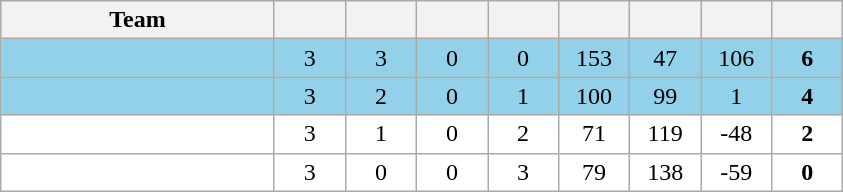<table class=wikitable style="text-align:center">
<tr>
<th width=175>Team</th>
<th width=40></th>
<th width=40></th>
<th width=40></th>
<th width=40></th>
<th width=40></th>
<th width=40></th>
<th width=40></th>
<th width=40></th>
</tr>
<tr style="background:#93d0ea">
<td align=left></td>
<td>3</td>
<td>3</td>
<td>0</td>
<td>0</td>
<td>153</td>
<td>47</td>
<td>106</td>
<td><strong>6</strong></td>
</tr>
<tr style="background:#93d0ea">
<td align=left></td>
<td>3</td>
<td>2</td>
<td>0</td>
<td>1</td>
<td>100</td>
<td>99</td>
<td>1</td>
<td><strong>4</strong></td>
</tr>
<tr style="background:white;">
<td align=left></td>
<td>3</td>
<td>1</td>
<td>0</td>
<td>2</td>
<td>71</td>
<td>119</td>
<td>-48</td>
<td><strong>2</strong></td>
</tr>
<tr style="background:white;">
<td align=left></td>
<td>3</td>
<td>0</td>
<td>0</td>
<td>3</td>
<td>79</td>
<td>138</td>
<td>-59</td>
<td><strong>0</strong></td>
</tr>
</table>
